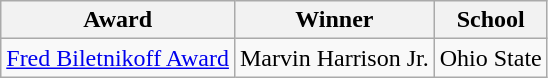<table class="wikitable sortable">
<tr>
<th>Award</th>
<th>Winner</th>
<th>School</th>
</tr>
<tr>
<td><a href='#'>Fred Biletnikoff Award</a></td>
<td>Marvin Harrison Jr.</td>
<td align="center">Ohio State</td>
</tr>
</table>
